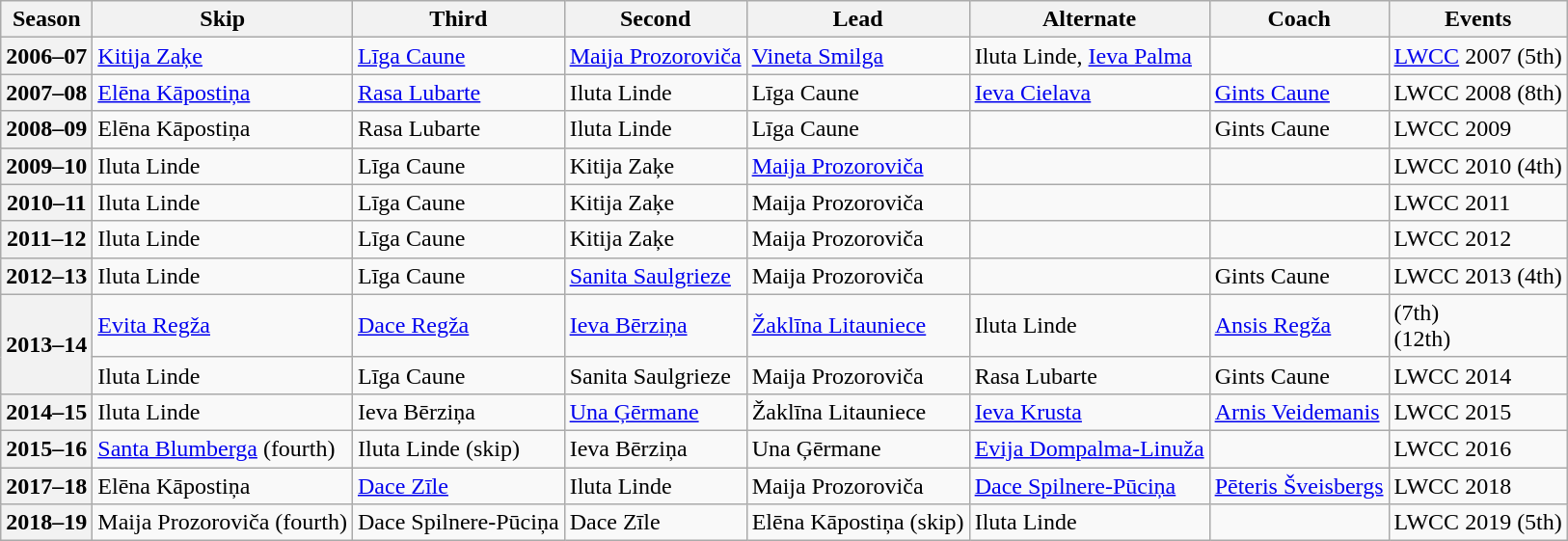<table class="wikitable">
<tr>
<th scope="col">Season</th>
<th scope="col">Skip</th>
<th scope="col">Third</th>
<th scope="col">Second</th>
<th scope="col">Lead</th>
<th scope="col">Alternate</th>
<th scope="col">Coach</th>
<th scope="col">Events</th>
</tr>
<tr>
<th scope="row">2006–07</th>
<td><a href='#'>Kitija Zaķe</a></td>
<td><a href='#'>Līga Caune</a></td>
<td><a href='#'>Maija Prozoroviča</a></td>
<td><a href='#'>Vineta Smilga</a></td>
<td>Iluta Linde, <a href='#'>Ieva Palma</a></td>
<td></td>
<td><a href='#'>LWCC</a> 2007 (5th)</td>
</tr>
<tr>
<th scope="row">2007–08</th>
<td><a href='#'>Elēna Kāpostiņa</a></td>
<td><a href='#'>Rasa Lubarte</a></td>
<td>Iluta Linde</td>
<td>Līga Caune</td>
<td><a href='#'>Ieva Cielava</a></td>
<td><a href='#'>Gints Caune</a></td>
<td>LWCC 2008 (8th)</td>
</tr>
<tr>
<th scope="row">2008–09</th>
<td>Elēna Kāpostiņa</td>
<td>Rasa Lubarte</td>
<td>Iluta Linde</td>
<td>Līga Caune</td>
<td></td>
<td>Gints Caune</td>
<td>LWCC 2009 </td>
</tr>
<tr>
<th scope="row">2009–10</th>
<td>Iluta Linde</td>
<td>Līga Caune</td>
<td>Kitija Zaķe</td>
<td><a href='#'>Maija Prozoroviča</a></td>
<td></td>
<td></td>
<td>LWCC 2010 (4th)</td>
</tr>
<tr>
<th scope="row">2010–11</th>
<td>Iluta Linde</td>
<td>Līga Caune</td>
<td>Kitija Zaķe</td>
<td>Maija Prozoroviča</td>
<td></td>
<td></td>
<td>LWCC 2011 </td>
</tr>
<tr>
<th scope="row">2011–12</th>
<td>Iluta Linde</td>
<td>Līga Caune</td>
<td>Kitija Zaķe</td>
<td>Maija Prozoroviča</td>
<td></td>
<td></td>
<td>LWCC 2012 </td>
</tr>
<tr>
<th scope="row">2012–13</th>
<td>Iluta Linde</td>
<td>Līga Caune</td>
<td><a href='#'>Sanita Saulgrieze</a></td>
<td>Maija Prozoroviča</td>
<td></td>
<td>Gints Caune</td>
<td>LWCC 2013 (4th)</td>
</tr>
<tr>
<th scope="row" rowspan=2>2013–14</th>
<td><a href='#'>Evita Regža</a></td>
<td><a href='#'>Dace Regža</a></td>
<td><a href='#'>Ieva Bērziņa</a></td>
<td><a href='#'>Žaklīna Litauniece</a></td>
<td>Iluta Linde</td>
<td><a href='#'>Ansis Regža</a></td>
<td> (7th)<br> (12th)</td>
</tr>
<tr>
<td>Iluta Linde</td>
<td>Līga Caune</td>
<td>Sanita Saulgrieze</td>
<td>Maija Prozoroviča</td>
<td>Rasa Lubarte</td>
<td>Gints Caune</td>
<td>LWCC 2014 </td>
</tr>
<tr>
<th scope="row">2014–15</th>
<td>Iluta Linde</td>
<td>Ieva Bērziņa</td>
<td><a href='#'>Una Ģērmane</a></td>
<td>Žaklīna Litauniece</td>
<td><a href='#'>Ieva Krusta</a></td>
<td><a href='#'>Arnis Veidemanis</a></td>
<td>LWCC 2015 </td>
</tr>
<tr>
<th scope="row">2015–16</th>
<td><a href='#'>Santa Blumberga</a> (fourth)</td>
<td>Iluta Linde (skip)</td>
<td>Ieva Bērziņa</td>
<td>Una Ģērmane</td>
<td><a href='#'>Evija Dompalma-Linuža</a></td>
<td></td>
<td>LWCC 2016 </td>
</tr>
<tr>
<th scope="row">2017–18</th>
<td>Elēna Kāpostiņa</td>
<td><a href='#'>Dace Zīle</a></td>
<td>Iluta Linde</td>
<td>Maija Prozoroviča</td>
<td><a href='#'>Dace Spilnere-Pūciņa</a></td>
<td><a href='#'>Pēteris Šveisbergs</a></td>
<td>LWCC 2018 </td>
</tr>
<tr>
<th scope="row">2018–19</th>
<td>Maija Prozoroviča (fourth)</td>
<td>Dace Spilnere-Pūciņa</td>
<td>Dace Zīle</td>
<td>Elēna Kāpostiņa (skip)</td>
<td>Iluta Linde</td>
<td></td>
<td>LWCC 2019 (5th)</td>
</tr>
</table>
